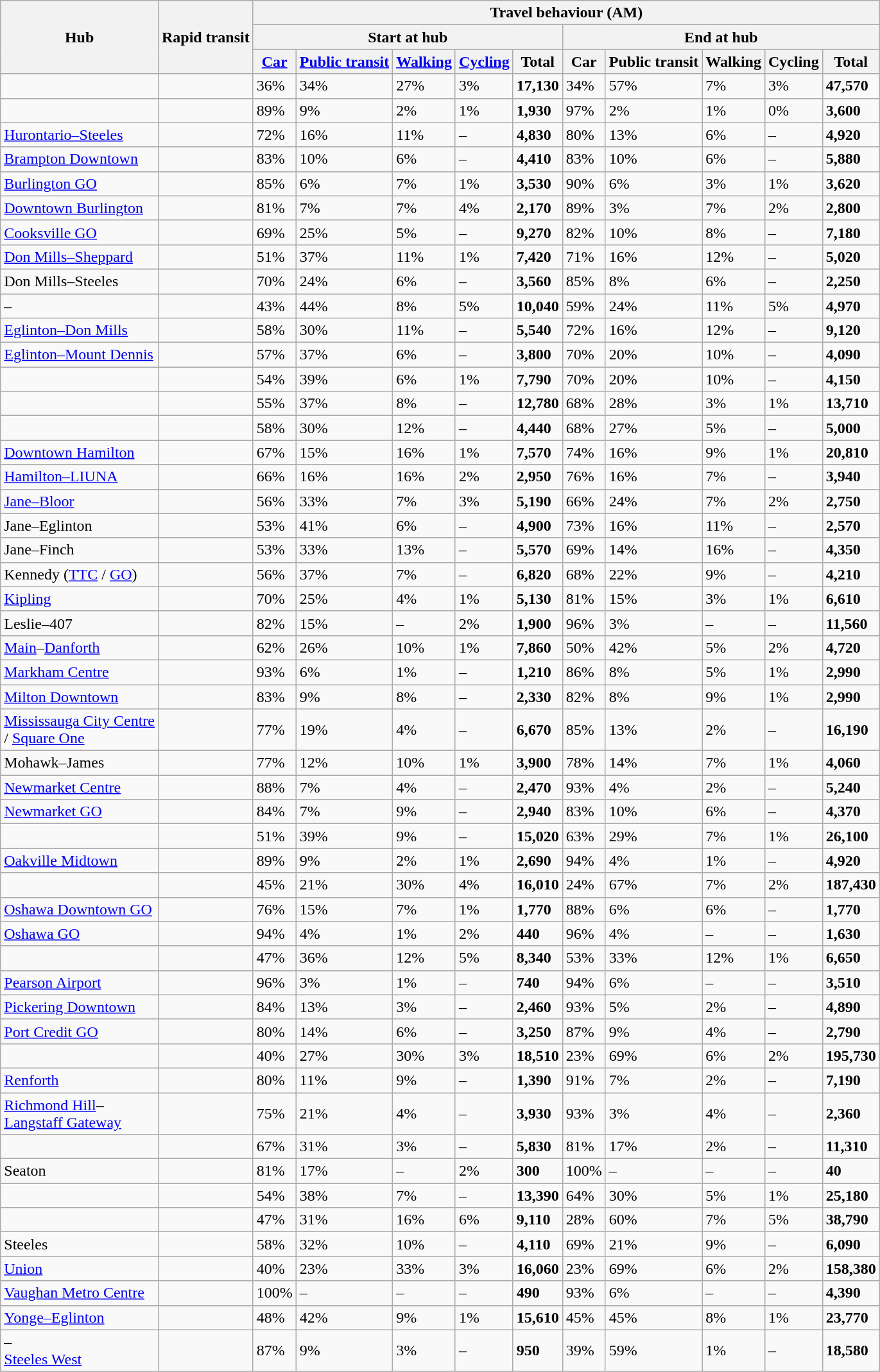<table class="wikitable sortable">
<tr>
<th rowspan="3">Hub</th>
<th rowspan="3">Rapid transit</th>
<th colspan="10">Travel behaviour (AM)</th>
</tr>
<tr>
<th colspan="5">Start at hub</th>
<th colspan="5">End at hub</th>
</tr>
<tr>
<th><a href='#'>Car</a></th>
<th><a href='#'>Public transit</a></th>
<th><a href='#'>Walking</a></th>
<th><a href='#'>Cycling</a></th>
<th>Total</th>
<th>Car</th>
<th>Public transit</th>
<th>Walking</th>
<th>Cycling</th>
<th>Total</th>
</tr>
<tr>
<td></td>
<td></td>
<td>36%</td>
<td>34%</td>
<td>27%</td>
<td>3%</td>
<td><strong>17,130</strong></td>
<td>34%</td>
<td>57%</td>
<td>7%</td>
<td>3%</td>
<td><strong>47,570</strong></td>
</tr>
<tr>
<td></td>
<td></td>
<td>89%</td>
<td>9%</td>
<td>2%</td>
<td>1%</td>
<td><strong>1,930</strong></td>
<td>97%</td>
<td>2%</td>
<td>1%</td>
<td>0%</td>
<td><strong>3,600</strong></td>
</tr>
<tr>
<td><a href='#'>Hurontario–Steeles</a></td>
<td></td>
<td>72%</td>
<td>16%</td>
<td>11%</td>
<td>–</td>
<td><strong>4,830</strong></td>
<td>80%</td>
<td>13%</td>
<td>6%</td>
<td>–</td>
<td><strong>4,920</strong></td>
</tr>
<tr>
<td><a href='#'>Brampton Downtown</a></td>
<td></td>
<td>83%</td>
<td>10%</td>
<td>6%</td>
<td>–</td>
<td><strong>4,410</strong></td>
<td>83%</td>
<td>10%</td>
<td>6%</td>
<td>–</td>
<td><strong>5,880</strong></td>
</tr>
<tr>
<td><a href='#'>Burlington GO</a></td>
<td></td>
<td>85%</td>
<td>6%</td>
<td>7%</td>
<td>1%</td>
<td><strong>3,530</strong></td>
<td>90%</td>
<td>6%</td>
<td>3%</td>
<td>1%</td>
<td><strong>3,620</strong></td>
</tr>
<tr>
<td><a href='#'>Downtown Burlington</a></td>
<td></td>
<td>81%</td>
<td>7%</td>
<td>7%</td>
<td>4%</td>
<td><strong>2,170</strong></td>
<td>89%</td>
<td>3%</td>
<td>7%</td>
<td>2%</td>
<td><strong>2,800</strong></td>
</tr>
<tr>
<td><a href='#'>Cooksville GO</a></td>
<td></td>
<td>69%</td>
<td>25%</td>
<td>5%</td>
<td>–</td>
<td><strong>9,270</strong></td>
<td>82%</td>
<td>10%</td>
<td>8%</td>
<td>–</td>
<td><strong>7,180</strong></td>
</tr>
<tr>
<td><a href='#'>Don Mills–Sheppard</a></td>
<td></td>
<td>51%</td>
<td>37%</td>
<td>11%</td>
<td>1%</td>
<td><strong>7,420</strong></td>
<td>71%</td>
<td>16%</td>
<td>12%</td>
<td>–</td>
<td><strong>5,020</strong></td>
</tr>
<tr>
<td>Don Mills–Steeles</td>
<td></td>
<td>70%</td>
<td>24%</td>
<td>6%</td>
<td>–</td>
<td><strong>3,560</strong></td>
<td>85%</td>
<td>8%</td>
<td>6%</td>
<td>–</td>
<td><strong>2,250</strong></td>
</tr>
<tr>
<td>–</td>
<td></td>
<td>43%</td>
<td>44%</td>
<td>8%</td>
<td>5%</td>
<td><strong>10,040</strong></td>
<td>59%</td>
<td>24%</td>
<td>11%</td>
<td>5%</td>
<td><strong>4,970</strong></td>
</tr>
<tr>
<td><a href='#'>Eglinton–Don Mills</a></td>
<td></td>
<td>58%</td>
<td>30%</td>
<td>11%</td>
<td>–</td>
<td><strong>5,540</strong></td>
<td>72%</td>
<td>16%</td>
<td>12%</td>
<td>–</td>
<td><strong>9,120</strong></td>
</tr>
<tr>
<td><a href='#'>Eglinton–Mount Dennis</a></td>
<td></td>
<td>57%</td>
<td>37%</td>
<td>6%</td>
<td>–</td>
<td><strong>3,800</strong></td>
<td>70%</td>
<td>20%</td>
<td>10%</td>
<td>–</td>
<td><strong>4,090</strong></td>
</tr>
<tr>
<td></td>
<td></td>
<td>54%</td>
<td>39%</td>
<td>6%</td>
<td>1%</td>
<td><strong>7,790</strong></td>
<td>70%</td>
<td>20%</td>
<td>10%</td>
<td>–</td>
<td><strong>4,150</strong></td>
</tr>
<tr>
<td></td>
<td></td>
<td>55%</td>
<td>37%</td>
<td>8%</td>
<td>–</td>
<td><strong>12,780</strong></td>
<td>68%</td>
<td>28%</td>
<td>3%</td>
<td>1%</td>
<td><strong>13,710</strong></td>
</tr>
<tr>
<td></td>
<td></td>
<td>58%</td>
<td>30%</td>
<td>12%</td>
<td>–</td>
<td><strong>4,440</strong></td>
<td>68%</td>
<td>27%</td>
<td>5%</td>
<td>–</td>
<td><strong>5,000</strong></td>
</tr>
<tr>
<td><a href='#'>Downtown Hamilton</a></td>
<td></td>
<td>67%</td>
<td>15%</td>
<td>16%</td>
<td>1%</td>
<td><strong>7,570</strong></td>
<td>74%</td>
<td>16%</td>
<td>9%</td>
<td>1%</td>
<td><strong>20,810</strong></td>
</tr>
<tr>
<td><a href='#'>Hamilton–LIUNA</a></td>
<td></td>
<td>66%</td>
<td>16%</td>
<td>16%</td>
<td>2%</td>
<td><strong>2,950</strong></td>
<td>76%</td>
<td>16%</td>
<td>7%</td>
<td>–</td>
<td><strong>3,940</strong></td>
</tr>
<tr>
<td><a href='#'>Jane–Bloor</a></td>
<td></td>
<td>56%</td>
<td>33%</td>
<td>7%</td>
<td>3%</td>
<td><strong>5,190</strong></td>
<td>66%</td>
<td>24%</td>
<td>7%</td>
<td>2%</td>
<td><strong>2,750</strong></td>
</tr>
<tr>
<td>Jane–Eglinton</td>
<td></td>
<td>53%</td>
<td>41%</td>
<td>6%</td>
<td>–</td>
<td><strong>4,900</strong></td>
<td>73%</td>
<td>16%</td>
<td>11%</td>
<td>–</td>
<td><strong>2,570</strong></td>
</tr>
<tr>
<td>Jane–Finch</td>
<td></td>
<td>53%</td>
<td>33%</td>
<td>13%</td>
<td>–</td>
<td><strong>5,570</strong></td>
<td>69%</td>
<td>14%</td>
<td>16%</td>
<td>–</td>
<td><strong>4,350</strong></td>
</tr>
<tr>
<td>Kennedy (<a href='#'>TTC</a> / <a href='#'>GO</a>)</td>
<td></td>
<td>56%</td>
<td>37%</td>
<td>7%</td>
<td>–</td>
<td><strong>6,820</strong></td>
<td>68%</td>
<td>22%</td>
<td>9%</td>
<td>–</td>
<td><strong>4,210</strong></td>
</tr>
<tr>
<td><a href='#'>Kipling</a></td>
<td></td>
<td>70%</td>
<td>25%</td>
<td>4%</td>
<td>1%</td>
<td><strong>5,130</strong></td>
<td>81%</td>
<td>15%</td>
<td>3%</td>
<td>1%</td>
<td><strong>6,610</strong></td>
</tr>
<tr>
<td>Leslie–407</td>
<td></td>
<td>82%</td>
<td>15%</td>
<td>–</td>
<td>2%</td>
<td><strong>1,900</strong></td>
<td>96%</td>
<td>3%</td>
<td>–</td>
<td>–</td>
<td><strong>11,560</strong></td>
</tr>
<tr>
<td><a href='#'>Main</a>–<a href='#'>Danforth</a></td>
<td></td>
<td>62%</td>
<td>26%</td>
<td>10%</td>
<td>1%</td>
<td><strong>7,860</strong></td>
<td>50%</td>
<td>42%</td>
<td>5%</td>
<td>2%</td>
<td><strong>4,720</strong></td>
</tr>
<tr>
<td><a href='#'>Markham Centre</a></td>
<td></td>
<td>93%</td>
<td>6%</td>
<td>1%</td>
<td>–</td>
<td><strong>1,210</strong></td>
<td>86%</td>
<td>8%</td>
<td>5%</td>
<td>1%</td>
<td><strong>2,990</strong></td>
</tr>
<tr>
<td><a href='#'>Milton Downtown</a></td>
<td></td>
<td>83%</td>
<td>9%</td>
<td>8%</td>
<td>–</td>
<td><strong>2,330</strong></td>
<td>82%</td>
<td>8%</td>
<td>9%</td>
<td>1%</td>
<td><strong>2,990</strong></td>
</tr>
<tr>
<td><a href='#'>Mississauga City Centre</a><br>/ <a href='#'>Square One</a></td>
<td></td>
<td>77%</td>
<td>19%</td>
<td>4%</td>
<td>–</td>
<td><strong>6,670</strong></td>
<td>85%</td>
<td>13%</td>
<td>2%</td>
<td>–</td>
<td><strong>16,190</strong></td>
</tr>
<tr>
<td>Mohawk–James</td>
<td></td>
<td>77%</td>
<td>12%</td>
<td>10%</td>
<td>1%</td>
<td><strong>3,900</strong></td>
<td>78%</td>
<td>14%</td>
<td>7%</td>
<td>1%</td>
<td><strong>4,060</strong></td>
</tr>
<tr>
<td><a href='#'>Newmarket Centre</a></td>
<td></td>
<td>88%</td>
<td>7%</td>
<td>4%</td>
<td>–</td>
<td><strong>2,470</strong></td>
<td>93%</td>
<td>4%</td>
<td>2%</td>
<td>–</td>
<td><strong>5,240</strong></td>
</tr>
<tr>
<td><a href='#'>Newmarket GO</a></td>
<td></td>
<td>84%</td>
<td>7%</td>
<td>9%</td>
<td>–</td>
<td><strong>2,940</strong></td>
<td>83%</td>
<td>10%</td>
<td>6%</td>
<td>–</td>
<td><strong>4,370</strong></td>
</tr>
<tr>
<td></td>
<td></td>
<td>51%</td>
<td>39%</td>
<td>9%</td>
<td>–</td>
<td><strong>15,020</strong></td>
<td>63%</td>
<td>29%</td>
<td>7%</td>
<td>1%</td>
<td><strong>26,100</strong></td>
</tr>
<tr>
<td><a href='#'>Oakville Midtown</a></td>
<td></td>
<td>89%</td>
<td>9%</td>
<td>2%</td>
<td>1%</td>
<td><strong>2,690</strong></td>
<td>94%</td>
<td>4%</td>
<td>1%</td>
<td>–</td>
<td><strong>4,920</strong></td>
</tr>
<tr>
<td></td>
<td></td>
<td>45%</td>
<td>21%</td>
<td>30%</td>
<td>4%</td>
<td><strong>16,010</strong></td>
<td>24%</td>
<td>67%</td>
<td>7%</td>
<td>2%</td>
<td><strong>187,430</strong></td>
</tr>
<tr>
<td><a href='#'>Oshawa Downtown GO</a></td>
<td></td>
<td>76%</td>
<td>15%</td>
<td>7%</td>
<td>1%</td>
<td><strong>1,770</strong></td>
<td>88%</td>
<td>6%</td>
<td>6%</td>
<td>–</td>
<td><strong>1,770</strong></td>
</tr>
<tr>
<td><a href='#'>Oshawa GO</a></td>
<td></td>
<td>94%</td>
<td>4%</td>
<td>1%</td>
<td>2%</td>
<td><strong>440</strong></td>
<td>96%</td>
<td>4%</td>
<td>–</td>
<td>–</td>
<td><strong>1,630</strong></td>
</tr>
<tr>
<td></td>
<td></td>
<td>47%</td>
<td>36%</td>
<td>12%</td>
<td>5%</td>
<td><strong>8,340</strong></td>
<td>53%</td>
<td>33%</td>
<td>12%</td>
<td>1%</td>
<td><strong>6,650</strong></td>
</tr>
<tr>
<td><a href='#'>Pearson Airport</a></td>
<td></td>
<td>96%</td>
<td>3%</td>
<td>1%</td>
<td>–</td>
<td><strong>740</strong></td>
<td>94%</td>
<td>6%</td>
<td>–</td>
<td>–</td>
<td><strong>3,510</strong></td>
</tr>
<tr>
<td><a href='#'>Pickering Downtown</a></td>
<td></td>
<td>84%</td>
<td>13%</td>
<td>3%</td>
<td>–</td>
<td><strong>2,460</strong></td>
<td>93%</td>
<td>5%</td>
<td>2%</td>
<td>–</td>
<td><strong>4,890</strong></td>
</tr>
<tr>
<td><a href='#'>Port Credit GO</a></td>
<td></td>
<td>80%</td>
<td>14%</td>
<td>6%</td>
<td>–</td>
<td><strong>3,250</strong></td>
<td>87%</td>
<td>9%</td>
<td>4%</td>
<td>–</td>
<td><strong>2,790</strong></td>
</tr>
<tr>
<td></td>
<td></td>
<td>40%</td>
<td>27%</td>
<td>30%</td>
<td>3%</td>
<td><strong>18,510</strong></td>
<td>23%</td>
<td>69%</td>
<td>6%</td>
<td>2%</td>
<td><strong>195,730</strong></td>
</tr>
<tr>
<td><a href='#'>Renforth</a></td>
<td></td>
<td>80%</td>
<td>11%</td>
<td>9%</td>
<td>–</td>
<td><strong>1,390</strong></td>
<td>91%</td>
<td>7%</td>
<td>2%</td>
<td>–</td>
<td><strong>7,190</strong></td>
</tr>
<tr>
<td><a href='#'>Richmond Hill</a>–<br><a href='#'>Langstaff Gateway</a></td>
<td></td>
<td>75%</td>
<td>21%</td>
<td>4%</td>
<td>–</td>
<td><strong>3,930</strong></td>
<td>93%</td>
<td>3%</td>
<td>4%</td>
<td>–</td>
<td><strong>2,360</strong></td>
</tr>
<tr>
<td></td>
<td></td>
<td>67%</td>
<td>31%</td>
<td>3%</td>
<td>–</td>
<td><strong>5,830</strong></td>
<td>81%</td>
<td>17%</td>
<td>2%</td>
<td>–</td>
<td><strong>11,310</strong></td>
</tr>
<tr>
<td>Seaton</td>
<td></td>
<td>81%</td>
<td>17%</td>
<td>–</td>
<td>2%</td>
<td><strong>300</strong></td>
<td>100%</td>
<td>–</td>
<td>–</td>
<td>–</td>
<td><strong>40</strong></td>
</tr>
<tr>
<td></td>
<td></td>
<td>54%</td>
<td>38%</td>
<td>7%</td>
<td>–</td>
<td><strong>13,390</strong></td>
<td>64%</td>
<td>30%</td>
<td>5%</td>
<td>1%</td>
<td><strong>25,180</strong></td>
</tr>
<tr>
<td></td>
<td></td>
<td>47%</td>
<td>31%</td>
<td>16%</td>
<td>6%</td>
<td><strong>9,110</strong></td>
<td>28%</td>
<td>60%</td>
<td>7%</td>
<td>5%</td>
<td><strong>38,790</strong></td>
</tr>
<tr>
<td>Steeles</td>
<td></td>
<td>58%</td>
<td>32%</td>
<td>10%</td>
<td>–</td>
<td><strong>4,110</strong></td>
<td>69%</td>
<td>21%</td>
<td>9%</td>
<td>–</td>
<td><strong>6,090</strong></td>
</tr>
<tr>
<td><a href='#'>Union</a></td>
<td></td>
<td>40%</td>
<td>23%</td>
<td>33%</td>
<td>3%</td>
<td><strong>16,060</strong></td>
<td>23%</td>
<td>69%</td>
<td>6%</td>
<td>2%</td>
<td><strong>158,380</strong></td>
</tr>
<tr>
<td><a href='#'>Vaughan Metro Centre</a></td>
<td></td>
<td>100%</td>
<td>–</td>
<td>–</td>
<td>–</td>
<td><strong>490</strong></td>
<td>93%</td>
<td>6%</td>
<td>–</td>
<td>–</td>
<td><strong>4,390</strong></td>
</tr>
<tr>
<td><a href='#'>Yonge–Eglinton</a></td>
<td></td>
<td>48%</td>
<td>42%</td>
<td>9%</td>
<td>1%</td>
<td><strong>15,610</strong></td>
<td>45%</td>
<td>45%</td>
<td>8%</td>
<td>1%</td>
<td><strong>23,770</strong></td>
</tr>
<tr>
<td>–<br><a href='#'>Steeles West</a></td>
<td></td>
<td>87%</td>
<td>9%</td>
<td>3%</td>
<td>–</td>
<td><strong>950</strong></td>
<td>39%</td>
<td>59%</td>
<td>1%</td>
<td>–</td>
<td><strong>18,580</strong></td>
</tr>
<tr>
</tr>
</table>
